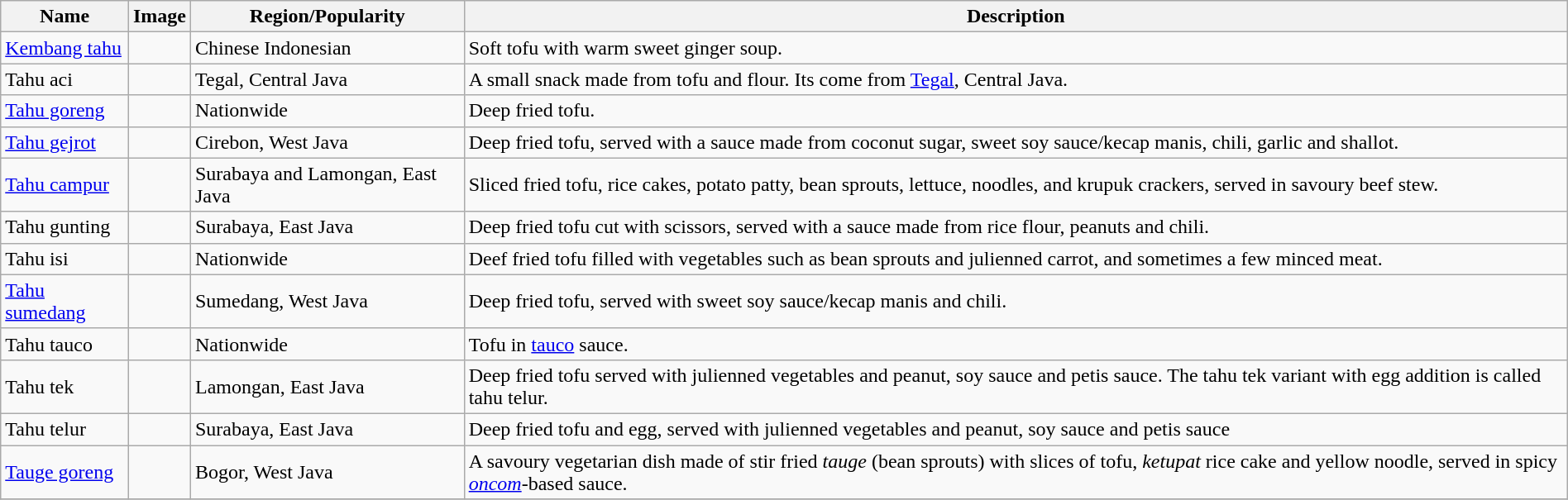<table class="wikitable sortable" width="100%">
<tr>
<th>Name</th>
<th>Image</th>
<th>Region/Popularity</th>
<th>Description</th>
</tr>
<tr>
<td><a href='#'>Kembang tahu</a></td>
<td></td>
<td>Chinese Indonesian</td>
<td>Soft tofu with warm sweet ginger soup.</td>
</tr>
<tr>
<td>Tahu aci</td>
<td></td>
<td>Tegal, Central Java</td>
<td>A small snack made from tofu and flour. Its come from <a href='#'>Tegal</a>, Central Java.</td>
</tr>
<tr>
<td><a href='#'>Tahu goreng</a></td>
<td></td>
<td>Nationwide</td>
<td>Deep fried tofu.</td>
</tr>
<tr>
<td><a href='#'>Tahu gejrot</a></td>
<td></td>
<td>Cirebon, West Java</td>
<td>Deep fried tofu, served with a sauce made from coconut sugar, sweet soy sauce/kecap manis, chili, garlic and shallot.</td>
</tr>
<tr>
<td><a href='#'>Tahu campur</a></td>
<td></td>
<td>Surabaya and Lamongan, East Java</td>
<td>Sliced fried tofu, rice cakes, potato patty, bean sprouts, lettuce, noodles, and krupuk crackers, served in savoury beef stew.</td>
</tr>
<tr>
<td>Tahu gunting</td>
<td></td>
<td>Surabaya, East Java</td>
<td>Deep fried tofu cut with scissors, served with a sauce made from rice flour, peanuts and chili.</td>
</tr>
<tr>
<td>Tahu isi</td>
<td></td>
<td>Nationwide</td>
<td>Deef fried tofu filled with vegetables such as bean sprouts and julienned carrot, and sometimes a few minced meat.</td>
</tr>
<tr>
<td><a href='#'>Tahu sumedang</a></td>
<td></td>
<td>Sumedang, West Java</td>
<td>Deep fried tofu, served with sweet soy sauce/kecap manis and chili.</td>
</tr>
<tr>
<td>Tahu tauco</td>
<td></td>
<td>Nationwide</td>
<td>Tofu in <a href='#'>tauco</a> sauce.</td>
</tr>
<tr>
<td>Tahu tek</td>
<td></td>
<td>Lamongan, East Java</td>
<td>Deep fried tofu served with julienned vegetables and peanut, soy sauce and petis sauce. The tahu tek variant with egg addition is called tahu telur.</td>
</tr>
<tr>
<td>Tahu telur</td>
<td></td>
<td>Surabaya, East Java</td>
<td>Deep fried tofu and egg, served with julienned vegetables and peanut, soy sauce and petis sauce</td>
</tr>
<tr>
<td><a href='#'>Tauge goreng</a></td>
<td></td>
<td>Bogor, West Java</td>
<td>A savoury vegetarian dish made of stir fried <em>tauge</em> (bean sprouts) with slices of tofu, <em>ketupat</em> rice cake and yellow noodle, served in spicy <em><a href='#'>oncom</a></em>-based sauce.</td>
</tr>
<tr>
</tr>
</table>
